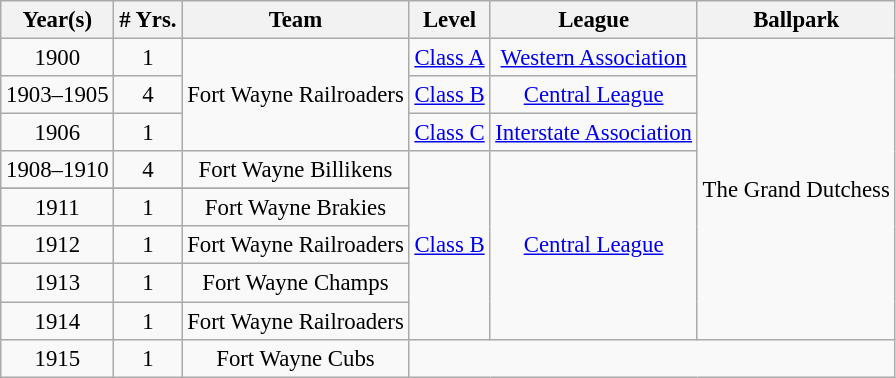<table class="wikitable" style="text-align:center; font-size: 95%;">
<tr>
<th>Year(s)</th>
<th># Yrs.</th>
<th>Team</th>
<th>Level</th>
<th>League</th>
<th>Ballpark</th>
</tr>
<tr>
<td>1900</td>
<td>1</td>
<td rowspan=3>Fort Wayne Railroaders</td>
<td><a href='#'>Class A</a></td>
<td><a href='#'>Western Association</a></td>
<td rowspan=9>The Grand Dutchess</td>
</tr>
<tr>
<td>1903–1905</td>
<td>4</td>
<td><a href='#'>Class B</a></td>
<td><a href='#'>Central League</a></td>
</tr>
<tr>
<td>1906</td>
<td>1</td>
<td><a href='#'>Class C</a></td>
<td><a href='#'>Interstate Association</a></td>
</tr>
<tr>
<td>1908–1910</td>
<td>4</td>
<td>Fort Wayne Billikens</td>
<td rowspan=6><a href='#'>Class B</a></td>
<td rowspan=6><a href='#'>Central League</a></td>
</tr>
<tr>
</tr>
<tr>
<td>1911</td>
<td>1</td>
<td>Fort Wayne Brakies</td>
</tr>
<tr>
<td>1912</td>
<td>1</td>
<td>Fort Wayne Railroaders</td>
</tr>
<tr>
<td>1913</td>
<td>1</td>
<td>Fort Wayne Champs</td>
</tr>
<tr>
<td>1914</td>
<td>1</td>
<td>Fort Wayne Railroaders</td>
</tr>
<tr>
<td>1915</td>
<td>1</td>
<td>Fort Wayne Cubs</td>
</tr>
</table>
